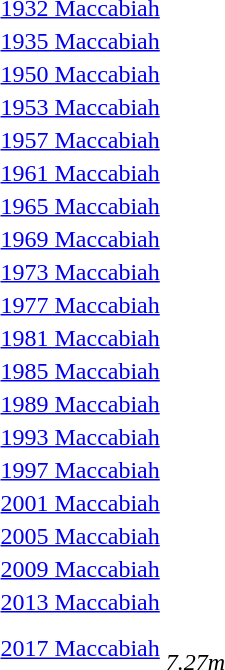<table>
<tr valign="top">
<td><a href='#'>1932 Maccabiah</a></td>
<td></td>
<td></td>
<td></td>
</tr>
<tr>
<td><a href='#'>1935 Maccabiah</a></td>
<td></td>
<td></td>
<td></td>
</tr>
<tr>
<td><a href='#'>1950 Maccabiah</a></td>
<td></td>
<td></td>
<td></td>
</tr>
<tr>
<td><a href='#'>1953 Maccabiah</a></td>
<td></td>
<td></td>
<td></td>
</tr>
<tr>
<td><a href='#'>1957 Maccabiah</a></td>
<td></td>
<td></td>
<td></td>
</tr>
<tr>
<td><a href='#'>1961 Maccabiah</a></td>
<td></td>
<td></td>
<td></td>
</tr>
<tr>
<td><a href='#'>1965 Maccabiah</a></td>
<td></td>
<td></td>
<td></td>
</tr>
<tr>
<td><a href='#'>1969 Maccabiah</a></td>
<td></td>
<td></td>
<td></td>
</tr>
<tr>
<td><a href='#'>1973 Maccabiah</a></td>
<td></td>
<td></td>
<td></td>
</tr>
<tr>
<td><a href='#'>1977 Maccabiah</a></td>
<td></td>
<td></td>
<td></td>
</tr>
<tr>
<td><a href='#'>1981 Maccabiah</a></td>
<td></td>
<td></td>
<td></td>
</tr>
<tr>
<td><a href='#'>1985 Maccabiah</a></td>
<td></td>
<td></td>
<td></td>
</tr>
<tr>
<td><a href='#'>1989 Maccabiah</a></td>
<td></td>
<td></td>
<td></td>
</tr>
<tr>
<td><a href='#'>1993 Maccabiah</a></td>
<td></td>
<td></td>
<td></td>
</tr>
<tr>
<td><a href='#'>1997 Maccabiah</a></td>
<td></td>
<td></td>
<td></td>
</tr>
<tr>
<td><a href='#'>2001 Maccabiah</a></td>
<td></td>
<td></td>
<td></td>
</tr>
<tr>
<td><a href='#'>2005 Maccabiah</a></td>
<td></td>
<td></td>
<td></td>
</tr>
<tr>
<td><a href='#'>2009 Maccabiah</a></td>
<td></td>
<td></td>
<td></td>
</tr>
<tr>
<td><a href='#'>2013 Maccabiah</a></td>
<td></td>
<td></td>
<td></td>
</tr>
<tr>
<td><a href='#'>2017 Maccabiah</a></td>
<td><br><em>7.27m</em></td>
<td></td>
<td></td>
</tr>
</table>
